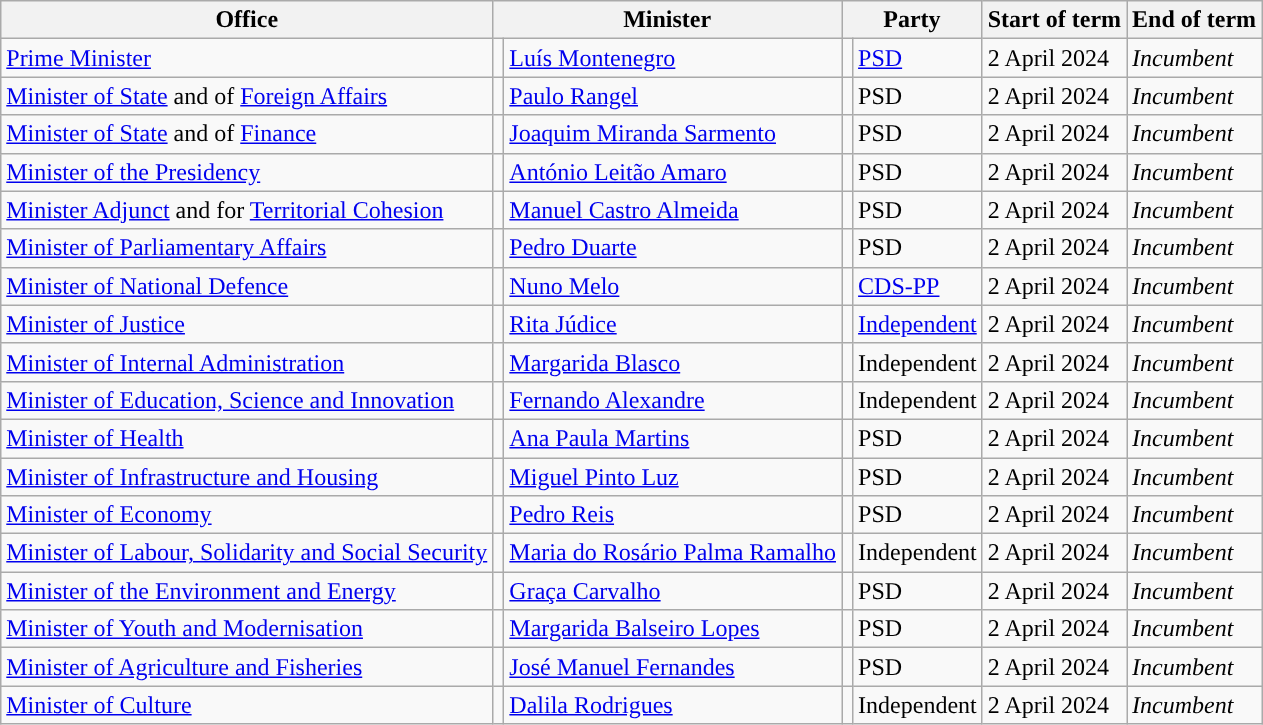<table class="wikitable">
<tr>
<th>Office</th>
<th colspan="2">Minister</th>
<th colspan="2">Party</th>
<th>Start of term</th>
<th>End of term</th>
</tr>
<tr>
<td><a href='#'>Prime Minister</a></td>
<td align=center></td>
<td><a href='#'>Luís Montenegro</a></td>
<td style="background:"></td>
<td><a href='#'>PSD</a></td>
<td>2 April 2024</td>
<td><em>Incumbent</em></td>
</tr>
<tr>
<td><a href='#'>Minister of State</a> and of <a href='#'>Foreign Affairs</a></td>
<td align=center></td>
<td><a href='#'>Paulo Rangel</a></td>
<td style="background:"></td>
<td>PSD</td>
<td>2 April 2024</td>
<td><em>Incumbent</em></td>
</tr>
<tr>
<td><a href='#'>Minister of State</a> and of <a href='#'>Finance</a></td>
<td align=center></td>
<td><a href='#'>Joaquim Miranda Sarmento</a></td>
<td style="background:"></td>
<td>PSD</td>
<td>2 April 2024</td>
<td><em>Incumbent</em></td>
</tr>
<tr>
<td><a href='#'>Minister of the Presidency</a></td>
<td align=center></td>
<td><a href='#'>António Leitão Amaro</a></td>
<td style="background:"></td>
<td>PSD</td>
<td>2 April 2024</td>
<td><em>Incumbent</em></td>
</tr>
<tr>
<td><a href='#'>Minister Adjunct</a> and for <a href='#'>Territorial Cohesion</a></td>
<td></td>
<td><a href='#'>Manuel Castro Almeida</a></td>
<td style="background:"></td>
<td>PSD</td>
<td>2 April 2024</td>
<td><em>Incumbent</em></td>
</tr>
<tr>
<td><a href='#'>Minister of Parliamentary Affairs</a></td>
<td align=center></td>
<td><a href='#'>Pedro Duarte</a></td>
<td style="background:"></td>
<td>PSD</td>
<td>2 April 2024</td>
<td><em>Incumbent</em></td>
</tr>
<tr>
<td><a href='#'>Minister of National Defence</a></td>
<td align=center></td>
<td><a href='#'>Nuno Melo</a></td>
<td style="background:"></td>
<td><a href='#'>CDS-PP</a></td>
<td>2 April 2024</td>
<td><em>Incumbent</em></td>
</tr>
<tr>
<td><a href='#'>Minister of Justice</a></td>
<td></td>
<td><a href='#'>Rita Júdice</a></td>
<td style="background:"></td>
<td><a href='#'>Independent</a></td>
<td>2 April 2024</td>
<td><em>Incumbent</em></td>
</tr>
<tr>
<td><a href='#'>Minister of Internal Administration</a></td>
<td></td>
<td><a href='#'>Margarida Blasco</a></td>
<td style="background:"></td>
<td>Independent</td>
<td>2 April 2024</td>
<td><em>Incumbent</em></td>
</tr>
<tr>
<td><a href='#'>Minister of Education, Science and Innovation</a></td>
<td></td>
<td><a href='#'>Fernando Alexandre</a></td>
<td style="background:"></td>
<td>Independent</td>
<td>2 April 2024</td>
<td><em>Incumbent</em></td>
</tr>
<tr>
<td><a href='#'>Minister of Health</a></td>
<td></td>
<td><a href='#'>Ana Paula Martins</a></td>
<td style="background:"></td>
<td>PSD</td>
<td>2 April 2024</td>
<td><em>Incumbent</em></td>
</tr>
<tr>
<td><a href='#'>Minister of Infrastructure and Housing</a></td>
<td align=center></td>
<td><a href='#'>Miguel Pinto Luz</a></td>
<td style="background:"></td>
<td>PSD</td>
<td>2 April 2024</td>
<td><em>Incumbent</em></td>
</tr>
<tr>
<td><a href='#'>Minister of Economy</a></td>
<td align=center></td>
<td><a href='#'>Pedro Reis</a></td>
<td style="background:"></td>
<td>PSD</td>
<td>2 April 2024</td>
<td><em>Incumbent</em></td>
</tr>
<tr>
<td><a href='#'>Minister of Labour, Solidarity and Social Security</a></td>
<td></td>
<td><a href='#'>Maria do Rosário Palma Ramalho</a></td>
<td style="background:"></td>
<td>Independent</td>
<td>2 April 2024</td>
<td><em>Incumbent</em></td>
</tr>
<tr>
<td><a href='#'>Minister of the Environment and Energy</a></td>
<td align=center></td>
<td><a href='#'>Graça Carvalho</a></td>
<td style="background:"></td>
<td>PSD</td>
<td>2 April 2024</td>
<td><em>Incumbent</em></td>
</tr>
<tr>
<td><a href='#'>Minister of Youth and Modernisation</a></td>
<td align=center></td>
<td><a href='#'>Margarida Balseiro Lopes</a></td>
<td style="background:"></td>
<td>PSD</td>
<td>2 April 2024</td>
<td><em>Incumbent</em></td>
</tr>
<tr>
<td><a href='#'>Minister of Agriculture and Fisheries</a></td>
<td align=center></td>
<td><a href='#'>José Manuel Fernandes</a></td>
<td style="background:"></td>
<td>PSD</td>
<td>2 April 2024</td>
<td><em>Incumbent</em></td>
</tr>
<tr>
<td><a href='#'>Minister of Culture</a></td>
<td align=center></td>
<td><a href='#'>Dalila Rodrigues</a></td>
<td style="background:"></td>
<td>Independent</td>
<td>2 April 2024</td>
<td><em>Incumbent</em></td>
</tr>
</table>
